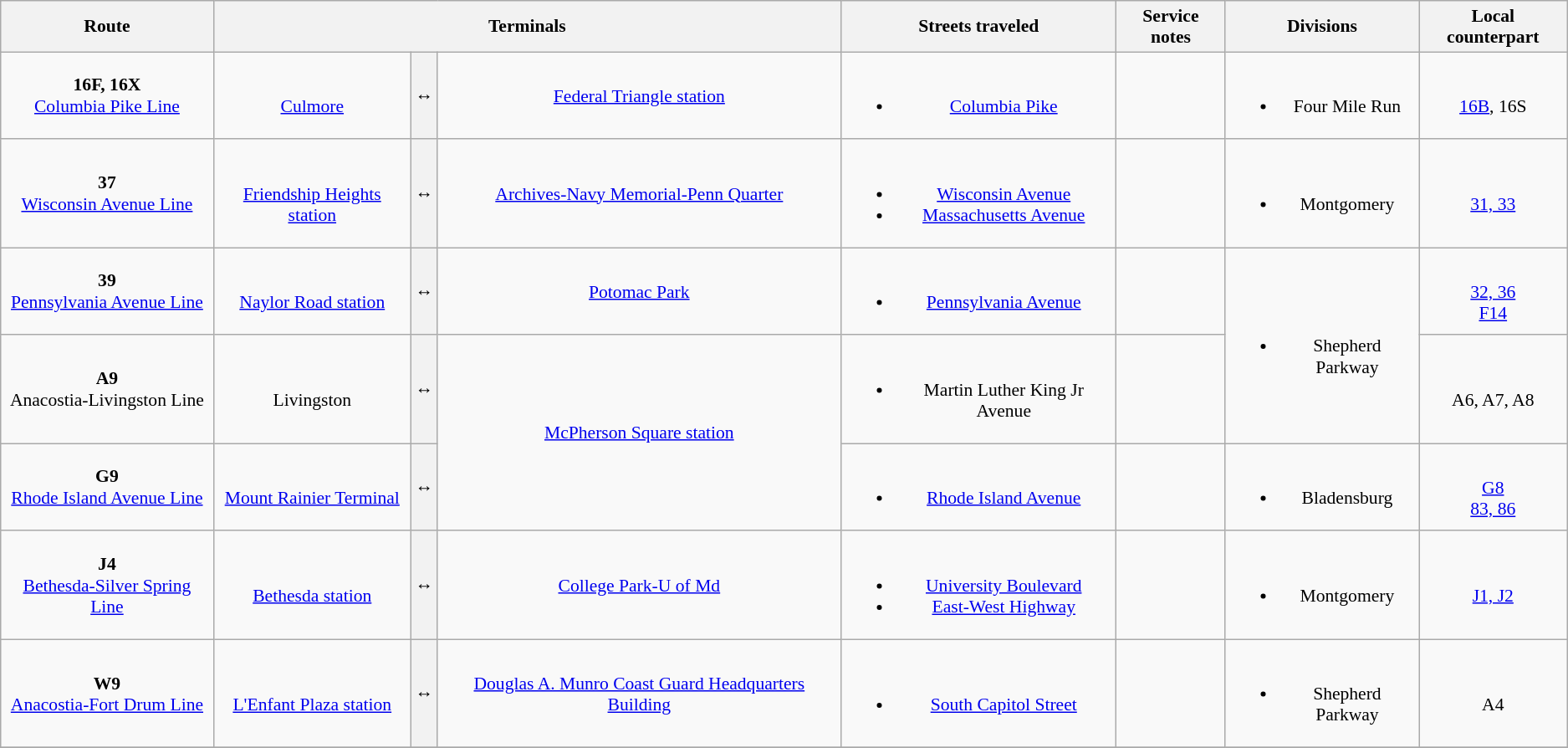<table class=wikitable style="font-size: 90%;" |>
<tr>
<th>Route</th>
<th colspan=3>Terminals</th>
<th>Streets traveled</th>
<th>Service notes</th>
<th>Divisions</th>
<th>Local counterpart</th>
</tr>
<tr align="center">
<td><strong>16F, 16X</strong><br><a href='#'>Columbia Pike Line</a></td>
<td><br><a href='#'>Culmore</a></td>
<th><span>↔</span></th>
<td><a href='#'>Federal Triangle station</a></td>
<td><br><ul><li><a href='#'>Columbia Pike</a></li></ul></td>
<td></td>
<td><br><ul><li>Four Mile Run</li></ul></td>
<td><br><a href='#'>16B</a>, 16S</td>
</tr>
<tr align="center">
<td><strong>37</strong><br><a href='#'>Wisconsin Avenue Line</a></td>
<td><br><a href='#'>Friendship Heights station</a></td>
<th><span>↔</span></th>
<td><a href='#'>Archives-Navy Memorial-Penn Quarter</a></td>
<td><br><ul><li><a href='#'>Wisconsin Avenue</a></li><li><a href='#'>Massachusetts Avenue</a></li></ul></td>
<td></td>
<td><br><ul><li>Montgomery</li></ul></td>
<td><br><a href='#'>31, 33</a></td>
</tr>
<tr align="center">
<td><strong>39</strong><br> <a href='#'>Pennsylvania Avenue Line</a></td>
<td><br><a href='#'>Naylor Road station</a></td>
<th><span>↔</span></th>
<td><a href='#'>Potomac Park</a></td>
<td><br><ul><li><a href='#'>Pennsylvania Avenue</a></li></ul></td>
<td></td>
<td rowspan="2"><br><ul><li>Shepherd Parkway</li></ul></td>
<td><br><a href='#'>32, 36</a><br><a href='#'>F14</a></td>
</tr>
<tr align="center">
<td><strong>A9</strong><br>Anacostia-Livingston Line</td>
<td><br>Livingston</td>
<th><span>↔</span></th>
<td rowspan="2"><a href='#'>McPherson Square station</a></td>
<td><br><ul><li>Martin Luther King Jr Avenue</li></ul></td>
<td></td>
<td><br>A6, A7, A8</td>
</tr>
<tr align="center">
<td><strong>G9</strong><br><a href='#'>Rhode Island Avenue Line</a></td>
<td><br><a href='#'>Mount Rainier Terminal</a></td>
<th><span>↔</span></th>
<td><br><ul><li><a href='#'>Rhode Island Avenue</a></li></ul></td>
<td></td>
<td><br><ul><li>Bladensburg</li></ul></td>
<td><br><a href='#'>G8</a><br><a href='#'>83, 86</a></td>
</tr>
<tr align="center">
<td><strong>J4</strong><br><a href='#'>Bethesda-Silver Spring Line</a></td>
<td><br><a href='#'>Bethesda station</a></td>
<th><span>↔</span></th>
<td><a href='#'>College Park-U of Md</a></td>
<td><br><ul><li><a href='#'>University Boulevard</a></li><li><a href='#'>East-West Highway</a></li></ul></td>
<td></td>
<td><br><ul><li>Montgomery</li></ul></td>
<td><br><a href='#'>J1, J2</a></td>
</tr>
<tr align="center">
<td><strong>W9</strong><br><a href='#'>Anacostia-Fort Drum Line</a></td>
<td><br><a href='#'>L'Enfant Plaza station</a></td>
<th><span>↔</span></th>
<td><a href='#'>Douglas A. Munro Coast Guard Headquarters Building</a></td>
<td><br><ul><li><a href='#'>South Capitol Street</a></li></ul></td>
<td></td>
<td><br><ul><li>Shepherd Parkway</li></ul></td>
<td><br>A4</td>
</tr>
<tr align="center">
</tr>
</table>
